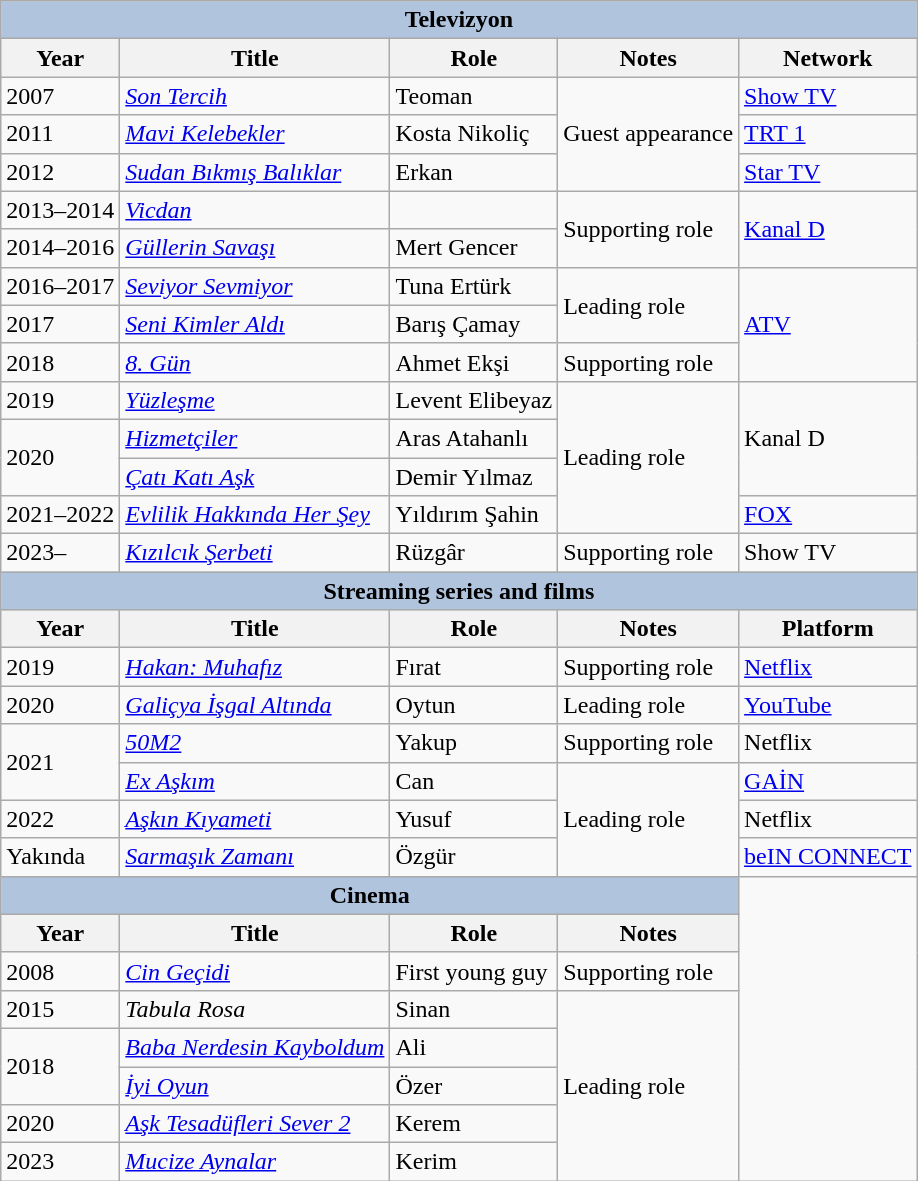<table class="wikitable">
<tr>
<th colspan="5" style="background:LightSteelBlue">Televizyon</th>
</tr>
<tr>
<th>Year</th>
<th>Title</th>
<th>Role</th>
<th>Notes</th>
<th>Network</th>
</tr>
<tr>
<td>2007</td>
<td><em><a href='#'>Son Tercih</a></em></td>
<td>Teoman</td>
<td rowspan="3">Guest appearance</td>
<td><a href='#'>Show TV</a></td>
</tr>
<tr>
<td>2011</td>
<td><em><a href='#'>Mavi Kelebekler</a></em></td>
<td>Kosta Nikoliç</td>
<td><a href='#'>TRT 1</a></td>
</tr>
<tr>
<td>2012</td>
<td><em><a href='#'>Sudan Bıkmış Balıklar</a></em></td>
<td>Erkan</td>
<td><a href='#'>Star TV</a></td>
</tr>
<tr>
<td>2013–2014</td>
<td><a href='#'><em>Vicdan</em></a></td>
<td></td>
<td rowspan="2">Supporting role</td>
<td rowspan="2"><a href='#'>Kanal D</a></td>
</tr>
<tr>
<td>2014–2016</td>
<td><em><a href='#'>Güllerin Savaşı</a></em></td>
<td>Mert Gencer</td>
</tr>
<tr>
<td>2016–2017</td>
<td><em><a href='#'>Seviyor Sevmiyor</a></em></td>
<td>Tuna Ertürk</td>
<td rowspan="2">Leading role</td>
<td rowspan="3"><a href='#'>ATV</a></td>
</tr>
<tr>
<td>2017</td>
<td><em><a href='#'>Seni Kimler Aldı</a></em></td>
<td>Barış Çamay</td>
</tr>
<tr>
<td>2018</td>
<td><a href='#'><em>8. Gün</em></a></td>
<td>Ahmet Ekşi</td>
<td>Supporting role</td>
</tr>
<tr>
<td>2019</td>
<td><em><a href='#'>Yüzleşme</a></em></td>
<td>Levent Elibeyaz</td>
<td rowspan="4">Leading role</td>
<td rowspan="3">Kanal D</td>
</tr>
<tr>
<td rowspan="2">2020</td>
<td><em><a href='#'>Hizmetçiler</a></em></td>
<td>Aras Atahanlı</td>
</tr>
<tr>
<td><em><a href='#'>Çatı Katı Aşk</a></em></td>
<td>Demir Yılmaz</td>
</tr>
<tr>
<td>2021–2022</td>
<td><em><a href='#'>Evlilik Hakkında Her Şey</a></em></td>
<td>Yıldırım Şahin</td>
<td><a href='#'>FOX</a></td>
</tr>
<tr>
<td>2023–</td>
<td><em><a href='#'>Kızılcık Şerbeti</a></em></td>
<td>Rüzgâr</td>
<td>Supporting role</td>
<td>Show TV</td>
</tr>
<tr>
<th colspan="5" style="background:LightSteelBlue">Streaming series and films</th>
</tr>
<tr>
<th>Year</th>
<th>Title</th>
<th>Role</th>
<th>Notes</th>
<th>Platform</th>
</tr>
<tr>
<td>2019</td>
<td><em><a href='#'>Hakan: Muhafız</a></em></td>
<td>Fırat</td>
<td>Supporting role</td>
<td><a href='#'>Netflix</a></td>
</tr>
<tr>
<td>2020</td>
<td><em><a href='#'>Galiçya İşgal Altında</a></em></td>
<td>Oytun</td>
<td>Leading role</td>
<td><a href='#'>YouTube</a></td>
</tr>
<tr>
<td rowspan="2">2021</td>
<td><em><a href='#'>50M2</a></em></td>
<td>Yakup</td>
<td>Supporting role</td>
<td>Netflix</td>
</tr>
<tr>
<td><a href='#'><em>Ex Aşkım</em></a></td>
<td>Can</td>
<td rowspan="3">Leading role</td>
<td><a href='#'>GAİN</a></td>
</tr>
<tr>
<td>2022</td>
<td><em><a href='#'>Aşkın Kıyameti</a></em></td>
<td>Yusuf</td>
<td>Netflix</td>
</tr>
<tr>
<td>Yakında</td>
<td><em><a href='#'>Sarmaşık Zamanı</a></em></td>
<td>Özgür</td>
<td><a href='#'>beIN CONNECT</a></td>
</tr>
<tr>
<th colspan="4" style="background:LightSteelBlue">Cinema</th>
</tr>
<tr>
<th>Year</th>
<th>Title</th>
<th>Role</th>
<th>Notes</th>
</tr>
<tr>
<td>2008</td>
<td><em><a href='#'>Cin Geçidi</a></em></td>
<td>First young guy</td>
<td>Supporting role</td>
</tr>
<tr>
<td>2015</td>
<td><em>Tabula Rosa</em></td>
<td>Sinan</td>
<td rowspan="5">Leading role</td>
</tr>
<tr>
<td rowspan="2">2018</td>
<td><em><a href='#'>Baba Nerdesin Kayboldum</a></em></td>
<td>Ali</td>
</tr>
<tr>
<td><em><a href='#'>İyi Oyun</a></em></td>
<td>Özer</td>
</tr>
<tr>
<td>2020</td>
<td><em><a href='#'>Aşk Tesadüfleri Sever 2</a></em></td>
<td>Kerem</td>
</tr>
<tr>
<td>2023</td>
<td><em><a href='#'>Mucize Aynalar</a></em></td>
<td>Kerim</td>
</tr>
</table>
